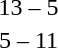<table style="text-align:center">
<tr>
<th width=200></th>
<th width=100></th>
<th width=200></th>
</tr>
<tr>
<td align=right><strong></strong></td>
<td>13 – 5</td>
<td align=left></td>
</tr>
<tr>
<td align=right></td>
<td>5 – 11</td>
<td align=left><strong></strong></td>
</tr>
</table>
